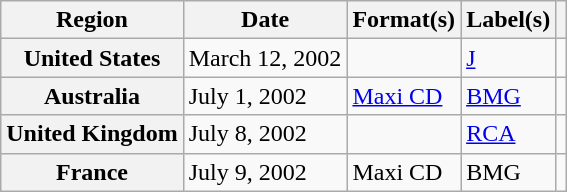<table class="wikitable plainrowheaders">
<tr>
<th scope="col">Region</th>
<th scope="col">Date</th>
<th scope="col">Format(s)</th>
<th scope="col">Label(s)</th>
<th scope="col"></th>
</tr>
<tr>
<th scope="row">United States</th>
<td>March 12, 2002</td>
<td></td>
<td><a href='#'>J</a></td>
<td></td>
</tr>
<tr>
<th scope="row">Australia</th>
<td>July 1, 2002</td>
<td><a href='#'>Maxi CD</a></td>
<td><a href='#'>BMG</a></td>
<td></td>
</tr>
<tr>
<th scope="row">United Kingdom</th>
<td>July 8, 2002</td>
<td></td>
<td><a href='#'>RCA</a></td>
<td></td>
</tr>
<tr>
<th scope="row">France</th>
<td>July 9, 2002</td>
<td>Maxi CD</td>
<td>BMG</td>
<td></td>
</tr>
</table>
